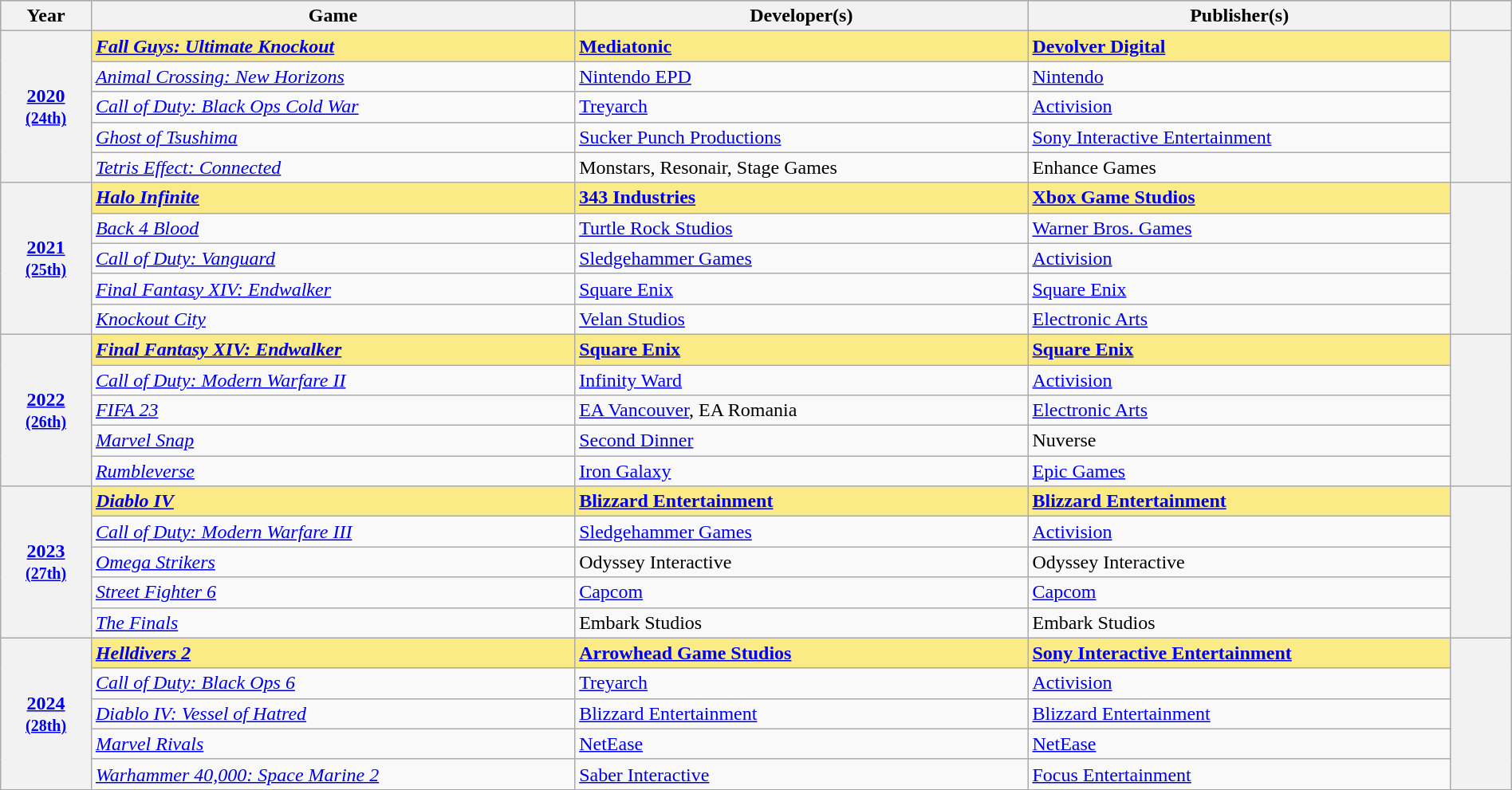<table class="wikitable sortable" style="width:100%">
<tr style="background:#bebebe">
<th scope="col" style="width:6%;">Year</th>
<th scope="col" style="width:32%;">Game</th>
<th scope="col" style="width:30%;">Developer(s)</th>
<th scope="col" style="width:28%;">Publisher(s)</th>
<th scope="col" style="width:4%;" class="unsortable"></th>
</tr>
<tr>
<th scope="row" rowspan="5" style="text-align:center"><a href='#'>2020</a> <br><small><a href='#'>(24th)</a> </small></th>
<td style="background:#FAEB86"><strong><em><a href='#'>Fall Guys: Ultimate Knockout</a></em></strong></td>
<td style="background:#FAEB86"><strong><a href='#'>Mediatonic</a></strong></td>
<td style="background:#FAEB86"><strong><a href='#'>Devolver Digital</a></strong></td>
<th scope="row" rowspan="5" style="text-align;center;"></th>
</tr>
<tr>
<td><em><a href='#'>Animal Crossing: New Horizons</a></em></td>
<td><a href='#'>Nintendo EPD</a></td>
<td><a href='#'>Nintendo</a></td>
</tr>
<tr>
<td><em><a href='#'>Call of Duty: Black Ops Cold War</a></em></td>
<td><a href='#'>Treyarch</a></td>
<td><a href='#'>Activision</a></td>
</tr>
<tr>
<td><em><a href='#'>Ghost of Tsushima</a></em></td>
<td><a href='#'>Sucker Punch Productions</a></td>
<td><a href='#'>Sony Interactive Entertainment</a></td>
</tr>
<tr>
<td><em><a href='#'>Tetris Effect: Connected</a></em></td>
<td>Monstars, Resonair, Stage Games</td>
<td>Enhance Games</td>
</tr>
<tr>
<th scope="row" rowspan="5" style="text-align:center"><a href='#'>2021</a> <br><small><a href='#'>(25th)</a> </small></th>
<td style="background:#FAEB86"><strong><em><a href='#'>Halo Infinite</a></em></strong></td>
<td style="background:#FAEB86"><strong><a href='#'>343 Industries</a></strong></td>
<td style="background:#FAEB86"><strong><a href='#'>Xbox Game Studios</a></strong></td>
<th scope="row" rowspan="5" style="text-align;center;"></th>
</tr>
<tr>
<td><em><a href='#'>Back 4 Blood</a></em></td>
<td><a href='#'>Turtle Rock Studios</a></td>
<td><a href='#'>Warner Bros. Games</a></td>
</tr>
<tr>
<td><em><a href='#'>Call of Duty: Vanguard</a></em></td>
<td><a href='#'>Sledgehammer Games</a></td>
<td><a href='#'>Activision</a></td>
</tr>
<tr>
<td><em><a href='#'>Final Fantasy XIV: Endwalker</a></em></td>
<td><a href='#'>Square Enix</a></td>
<td><a href='#'>Square Enix</a></td>
</tr>
<tr>
<td><em><a href='#'>Knockout City</a></em></td>
<td><a href='#'>Velan Studios</a></td>
<td><a href='#'>Electronic Arts</a></td>
</tr>
<tr>
<th scope="row" rowspan="5" style="text-align:center"><a href='#'>2022</a> <br><small><a href='#'>(26th)</a> </small></th>
<td style="background:#FAEB86"><strong><em><a href='#'>Final Fantasy XIV: Endwalker</a></em></strong></td>
<td style="background:#FAEB86"><strong><a href='#'>Square Enix</a></strong></td>
<td style="background:#FAEB86"><strong><a href='#'>Square Enix</a></strong></td>
<th scope="row" rowspan="5" style="text-align;center;"></th>
</tr>
<tr>
<td><em><a href='#'>Call of Duty: Modern Warfare II</a></em></td>
<td><a href='#'>Infinity Ward</a></td>
<td><a href='#'>Activision</a></td>
</tr>
<tr>
<td><em><a href='#'>FIFA 23</a></em></td>
<td><a href='#'>EA Vancouver</a>, EA Romania</td>
<td><a href='#'>Electronic Arts</a></td>
</tr>
<tr>
<td><em><a href='#'>Marvel Snap</a></em></td>
<td><a href='#'>Second Dinner</a></td>
<td>Nuverse</td>
</tr>
<tr>
<td><em><a href='#'>Rumbleverse</a></em></td>
<td><a href='#'>Iron Galaxy</a></td>
<td><a href='#'>Epic Games</a></td>
</tr>
<tr>
<th scope="row" rowspan="5" style="text-align:center"><a href='#'>2023</a> <br><small><a href='#'>(27th)</a> </small></th>
<td style="background:#FAEB86"><strong><em><a href='#'>Diablo IV</a></em></strong></td>
<td style="background:#FAEB86"><strong><a href='#'>Blizzard Entertainment</a></strong></td>
<td style="background:#FAEB86"><strong><a href='#'>Blizzard Entertainment</a></strong></td>
<th scope="row" rowspan="5" style="text-align;center;"></th>
</tr>
<tr>
<td><em><a href='#'>Call of Duty: Modern Warfare III</a></em></td>
<td><a href='#'>Sledgehammer Games</a></td>
<td><a href='#'>Activision</a></td>
</tr>
<tr>
<td><em><a href='#'>Omega Strikers</a></em></td>
<td>Odyssey Interactive</td>
<td>Odyssey Interactive</td>
</tr>
<tr>
<td><em><a href='#'>Street Fighter 6</a></em></td>
<td><a href='#'>Capcom</a></td>
<td><a href='#'>Capcom</a></td>
</tr>
<tr>
<td><em><a href='#'>The Finals</a></em></td>
<td>Embark Studios</td>
<td>Embark Studios</td>
</tr>
<tr>
<th scope="row" rowspan="5" style="text-align:center"><a href='#'>2024</a> <br><small><a href='#'>(28th)</a> </small></th>
<td style="background:#FAEB86"><strong><em><a href='#'>Helldivers 2</a></em></strong></td>
<td style="background:#FAEB86"><strong><a href='#'>Arrowhead Game Studios</a></strong></td>
<td style="background:#FAEB86"><strong><a href='#'>Sony Interactive Entertainment</a></strong></td>
<th scope="row" rowspan="5" style="text-align;center;"><br></th>
</tr>
<tr>
<td><em><a href='#'>Call of Duty: Black Ops 6</a></em></td>
<td><a href='#'>Treyarch</a></td>
<td><a href='#'>Activision</a></td>
</tr>
<tr>
<td><em><a href='#'>Diablo IV: Vessel of Hatred</a></em></td>
<td><a href='#'>Blizzard Entertainment</a></td>
<td><a href='#'>Blizzard Entertainment</a></td>
</tr>
<tr>
<td><em><a href='#'>Marvel Rivals</a></em></td>
<td><a href='#'>NetEase</a></td>
<td><a href='#'>NetEase</a></td>
</tr>
<tr>
<td><em><a href='#'>Warhammer 40,000: Space Marine 2</a></em></td>
<td><a href='#'>Saber Interactive</a></td>
<td><a href='#'>Focus Entertainment</a></td>
</tr>
</table>
